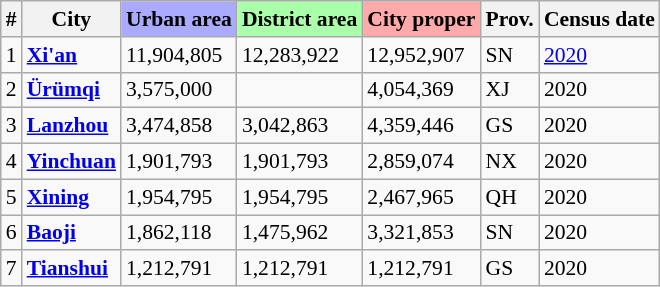<table class="wikitable sortable" style="font-size:90%;">
<tr>
<th>#</th>
<th>City</th>
<th style="background-color: #aaaaff;">Urban area</th>
<th style="background-color: #aaffaa;">District area</th>
<th style="background-color: #ffaaaa;">City proper</th>
<th>Prov.</th>
<th>Census date</th>
</tr>
<tr>
<td>1</td>
<td><strong><a href='#'>Xi'an</a></strong></td>
<td>11,904,805</td>
<td>12,283,922</td>
<td>12,952,907</td>
<td>SN</td>
<td><a href='#'>2020</a></td>
</tr>
<tr>
<td>2</td>
<td><strong><a href='#'>Ürümqi</a></strong></td>
<td>3,575,000</td>
<td></td>
<td>4,054,369</td>
<td>XJ</td>
<td>2020</td>
</tr>
<tr>
<td>3</td>
<td><strong><a href='#'>Lanzhou</a></strong></td>
<td>3,474,858</td>
<td>3,042,863</td>
<td>4,359,446</td>
<td>GS</td>
<td>2020</td>
</tr>
<tr>
<td>4</td>
<td><strong><a href='#'>Yinchuan</a></strong></td>
<td>1,901,793</td>
<td>1,901,793</td>
<td>2,859,074</td>
<td>NX</td>
<td>2020</td>
</tr>
<tr>
<td>5</td>
<td><strong><a href='#'>Xining</a></strong></td>
<td>1,954,795</td>
<td>1,954,795</td>
<td>2,467,965</td>
<td>QH</td>
<td>2020</td>
</tr>
<tr>
<td>6</td>
<td><strong><a href='#'>Baoji</a></strong></td>
<td>1,862,118</td>
<td>1,475,962</td>
<td>3,321,853</td>
<td>SN</td>
<td>2020</td>
</tr>
<tr>
<td>7</td>
<td><strong><a href='#'>Tianshui</a></strong></td>
<td>1,212,791</td>
<td>1,212,791</td>
<td>1,212,791</td>
<td>GS</td>
<td>2020</td>
</tr>
</table>
